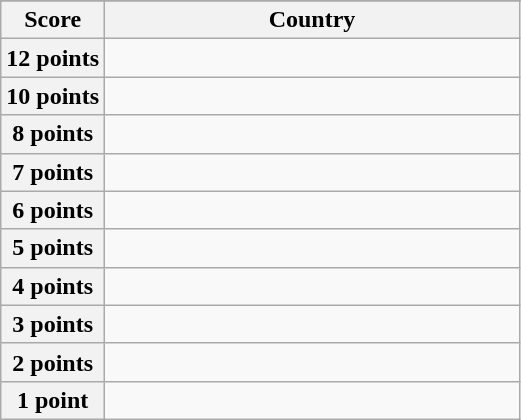<table class="wikitable">
<tr>
</tr>
<tr>
<th scope="col" width="20%">Score</th>
<th scope="col">Country</th>
</tr>
<tr>
<th scope="row">12 points</th>
<td></td>
</tr>
<tr>
<th scope="row">10 points</th>
<td></td>
</tr>
<tr>
<th scope="row">8 points</th>
<td></td>
</tr>
<tr>
<th scope="row">7 points</th>
<td></td>
</tr>
<tr>
<th scope="row">6 points</th>
<td></td>
</tr>
<tr>
<th scope="row">5 points</th>
<td></td>
</tr>
<tr>
<th scope="row">4 points</th>
<td></td>
</tr>
<tr>
<th scope="row">3 points</th>
<td></td>
</tr>
<tr>
<th scope="row">2 points</th>
<td></td>
</tr>
<tr>
<th scope="row">1 point</th>
<td></td>
</tr>
</table>
